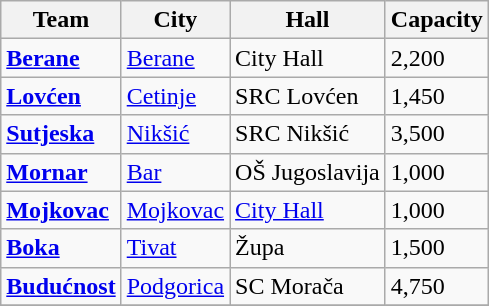<table class="wikitable sortable">
<tr>
<th>Team</th>
<th>City</th>
<th>Hall</th>
<th>Capacity</th>
</tr>
<tr>
<td><strong><a href='#'>Berane</a></strong></td>
<td><a href='#'>Berane</a></td>
<td>City Hall</td>
<td>2,200</td>
</tr>
<tr>
<td><strong><a href='#'>Lovćen</a></strong></td>
<td><a href='#'>Cetinje</a></td>
<td>SRC Lovćen</td>
<td>1,450</td>
</tr>
<tr>
<td><strong><a href='#'>Sutjeska</a></strong></td>
<td><a href='#'>Nikšić</a></td>
<td>SRC Nikšić</td>
<td>3,500</td>
</tr>
<tr>
<td><strong><a href='#'>Mornar</a></strong></td>
<td><a href='#'>Bar</a></td>
<td>OŠ Jugoslavija</td>
<td>1,000</td>
</tr>
<tr>
<td><strong><a href='#'>Mojkovac</a></strong></td>
<td><a href='#'>Mojkovac</a></td>
<td><a href='#'>City Hall</a></td>
<td>1,000</td>
</tr>
<tr>
<td><strong><a href='#'>Boka</a></strong></td>
<td><a href='#'>Tivat</a></td>
<td>Župa</td>
<td>1,500</td>
</tr>
<tr>
<td><strong><a href='#'>Budućnost</a></strong></td>
<td><a href='#'>Podgorica</a></td>
<td>SC Morača</td>
<td>4,750</td>
</tr>
<tr>
</tr>
</table>
